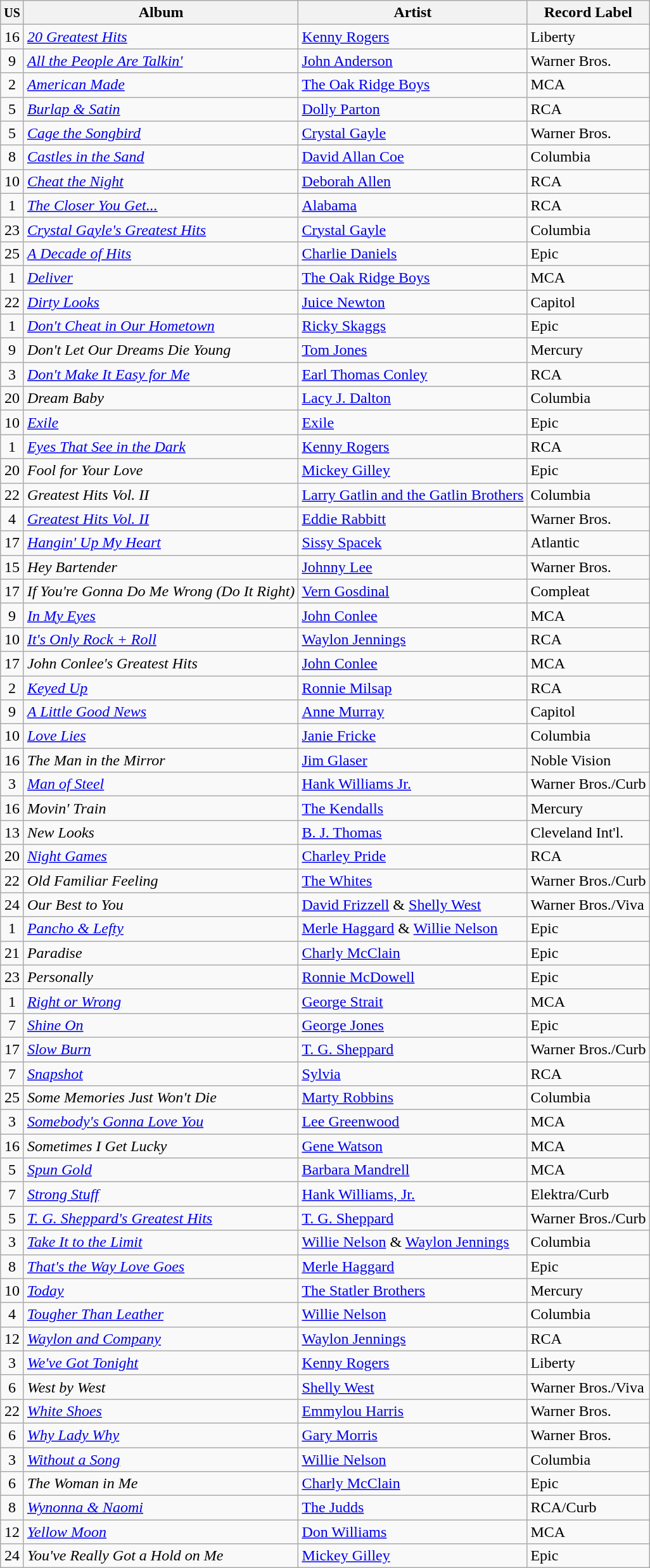<table class="wikitable sortable">
<tr>
<th><small>US</small></th>
<th>Album</th>
<th>Artist</th>
<th>Record Label</th>
</tr>
<tr>
<td align="center">16</td>
<td><em><a href='#'>20 Greatest Hits</a></em></td>
<td><a href='#'>Kenny Rogers</a></td>
<td>Liberty</td>
</tr>
<tr>
<td align="center">9</td>
<td><em><a href='#'>All the People Are Talkin'</a></em></td>
<td><a href='#'>John Anderson</a></td>
<td>Warner Bros.</td>
</tr>
<tr>
<td align="center">2</td>
<td><em><a href='#'>American Made</a></em></td>
<td><a href='#'>The Oak Ridge Boys</a></td>
<td>MCA</td>
</tr>
<tr>
<td align="center">5</td>
<td><em><a href='#'>Burlap & Satin</a></em></td>
<td><a href='#'>Dolly Parton</a></td>
<td>RCA</td>
</tr>
<tr>
<td align="center">5</td>
<td><em><a href='#'>Cage the Songbird</a></em></td>
<td><a href='#'>Crystal Gayle</a></td>
<td>Warner Bros.</td>
</tr>
<tr>
<td align="center">8</td>
<td><em><a href='#'>Castles in the Sand</a></em></td>
<td><a href='#'>David Allan Coe</a></td>
<td>Columbia</td>
</tr>
<tr>
<td align="center">10</td>
<td><em><a href='#'>Cheat the Night</a></em></td>
<td><a href='#'>Deborah Allen</a></td>
<td>RCA</td>
</tr>
<tr>
<td align="center">1</td>
<td><em><a href='#'>The Closer You Get...</a></em></td>
<td><a href='#'>Alabama</a></td>
<td>RCA</td>
</tr>
<tr>
<td align="center">23</td>
<td><em><a href='#'>Crystal Gayle's Greatest Hits</a></em></td>
<td><a href='#'>Crystal Gayle</a></td>
<td>Columbia</td>
</tr>
<tr>
<td align="center">25</td>
<td><em><a href='#'>A Decade of Hits</a></em></td>
<td><a href='#'>Charlie Daniels</a></td>
<td>Epic</td>
</tr>
<tr>
<td align="center">1</td>
<td><em><a href='#'>Deliver</a></em></td>
<td><a href='#'>The Oak Ridge Boys</a></td>
<td>MCA</td>
</tr>
<tr>
<td align="center">22</td>
<td><em><a href='#'>Dirty Looks</a></em></td>
<td><a href='#'>Juice Newton</a></td>
<td>Capitol</td>
</tr>
<tr>
<td align="center">1</td>
<td><em><a href='#'>Don't Cheat in Our Hometown</a></em></td>
<td><a href='#'>Ricky Skaggs</a></td>
<td>Epic</td>
</tr>
<tr>
<td align="center">9</td>
<td><em>Don't Let Our Dreams Die Young</em></td>
<td><a href='#'>Tom Jones</a></td>
<td>Mercury</td>
</tr>
<tr>
<td align="center">3</td>
<td><em><a href='#'>Don't Make It Easy for Me</a></em></td>
<td><a href='#'>Earl Thomas Conley</a></td>
<td>RCA</td>
</tr>
<tr>
<td align="center">20</td>
<td><em>Dream Baby</em></td>
<td><a href='#'>Lacy J. Dalton</a></td>
<td>Columbia</td>
</tr>
<tr>
<td align="center">10</td>
<td><em><a href='#'>Exile</a></em></td>
<td><a href='#'>Exile</a></td>
<td>Epic</td>
</tr>
<tr>
<td align="center">1</td>
<td><em><a href='#'>Eyes That See in the Dark</a></em></td>
<td><a href='#'>Kenny Rogers</a></td>
<td>RCA</td>
</tr>
<tr>
<td align="center">20</td>
<td><em>Fool for Your Love</em></td>
<td><a href='#'>Mickey Gilley</a></td>
<td>Epic</td>
</tr>
<tr>
<td align="center">22</td>
<td><em>Greatest Hits Vol. II</em></td>
<td><a href='#'>Larry Gatlin and the Gatlin Brothers</a></td>
<td>Columbia</td>
</tr>
<tr>
<td align="center">4</td>
<td><em><a href='#'>Greatest Hits Vol. II</a></em></td>
<td><a href='#'>Eddie Rabbitt</a></td>
<td>Warner Bros.</td>
</tr>
<tr>
<td align="center">17</td>
<td><em><a href='#'>Hangin' Up My Heart</a></em></td>
<td><a href='#'>Sissy Spacek</a></td>
<td>Atlantic</td>
</tr>
<tr>
<td align="center">15</td>
<td><em>Hey Bartender</em></td>
<td><a href='#'>Johnny Lee</a></td>
<td>Warner Bros.</td>
</tr>
<tr>
<td align="center">17</td>
<td><em>If You're Gonna Do Me Wrong (Do It Right)</em></td>
<td><a href='#'>Vern Gosdinal</a></td>
<td>Compleat</td>
</tr>
<tr>
<td align="center">9</td>
<td><em><a href='#'>In My Eyes</a></em></td>
<td><a href='#'>John Conlee</a></td>
<td>MCA</td>
</tr>
<tr>
<td align="center">10</td>
<td><em><a href='#'>It's Only Rock + Roll</a></em></td>
<td><a href='#'>Waylon Jennings</a></td>
<td>RCA</td>
</tr>
<tr>
<td align="center">17</td>
<td><em>John Conlee's Greatest Hits</em></td>
<td><a href='#'>John Conlee</a></td>
<td>MCA</td>
</tr>
<tr>
<td align="center">2</td>
<td><em><a href='#'>Keyed Up</a></em></td>
<td><a href='#'>Ronnie Milsap</a></td>
<td>RCA</td>
</tr>
<tr>
<td align="center">9</td>
<td><em><a href='#'>A Little Good News</a></em></td>
<td><a href='#'>Anne Murray</a></td>
<td>Capitol</td>
</tr>
<tr>
<td align="center">10</td>
<td><em><a href='#'>Love Lies</a></em></td>
<td><a href='#'>Janie Fricke</a></td>
<td>Columbia</td>
</tr>
<tr>
<td align="center">16</td>
<td><em>The Man in the Mirror</em></td>
<td><a href='#'>Jim Glaser</a></td>
<td>Noble Vision</td>
</tr>
<tr>
<td align="center">3</td>
<td><em><a href='#'>Man of Steel</a></em></td>
<td><a href='#'>Hank Williams Jr.</a></td>
<td>Warner Bros./Curb</td>
</tr>
<tr>
<td align="center">16</td>
<td><em>Movin' Train</em></td>
<td><a href='#'>The Kendalls</a></td>
<td>Mercury</td>
</tr>
<tr>
<td align="center">13</td>
<td><em>New Looks</em></td>
<td><a href='#'>B. J. Thomas</a></td>
<td>Cleveland Int'l.</td>
</tr>
<tr>
<td align="center">20</td>
<td><em><a href='#'>Night Games</a></em></td>
<td><a href='#'>Charley Pride</a></td>
<td>RCA</td>
</tr>
<tr>
<td align="center">22</td>
<td><em>Old Familiar Feeling</em></td>
<td><a href='#'>The Whites</a></td>
<td>Warner Bros./Curb</td>
</tr>
<tr>
<td align="center">24</td>
<td><em>Our Best to You</em></td>
<td><a href='#'>David Frizzell</a> & <a href='#'>Shelly West</a></td>
<td>Warner Bros./Viva</td>
</tr>
<tr>
<td align="center">1</td>
<td><em><a href='#'>Pancho & Lefty</a></em></td>
<td><a href='#'>Merle Haggard</a> & <a href='#'>Willie Nelson</a></td>
<td>Epic</td>
</tr>
<tr>
<td align="center">21</td>
<td><em>Paradise</em></td>
<td><a href='#'>Charly McClain</a></td>
<td>Epic</td>
</tr>
<tr>
<td align="center">23</td>
<td><em>Personally</em></td>
<td><a href='#'>Ronnie McDowell</a></td>
<td>Epic</td>
</tr>
<tr>
<td align="center">1</td>
<td><em><a href='#'>Right or Wrong</a></em></td>
<td><a href='#'>George Strait</a></td>
<td>MCA</td>
</tr>
<tr>
<td align="center">7</td>
<td><em><a href='#'>Shine On</a></em></td>
<td><a href='#'>George Jones</a></td>
<td>Epic</td>
</tr>
<tr>
<td align="center">17</td>
<td><em><a href='#'>Slow Burn</a></em></td>
<td><a href='#'>T. G. Sheppard</a></td>
<td>Warner Bros./Curb</td>
</tr>
<tr>
<td align="center">7</td>
<td><em><a href='#'>Snapshot</a></em></td>
<td><a href='#'>Sylvia</a></td>
<td>RCA</td>
</tr>
<tr>
<td align="center">25</td>
<td><em>Some Memories Just Won't Die</em></td>
<td><a href='#'>Marty Robbins</a></td>
<td>Columbia</td>
</tr>
<tr>
<td align="center">3</td>
<td><em><a href='#'>Somebody's Gonna Love You</a></em></td>
<td><a href='#'>Lee Greenwood</a></td>
<td>MCA</td>
</tr>
<tr>
<td align="center">16</td>
<td><em>Sometimes I Get Lucky</em></td>
<td><a href='#'>Gene Watson</a></td>
<td>MCA</td>
</tr>
<tr>
<td align="center">5</td>
<td><em><a href='#'>Spun Gold</a></em></td>
<td><a href='#'>Barbara Mandrell</a></td>
<td>MCA</td>
</tr>
<tr>
<td align="center">7</td>
<td><em><a href='#'>Strong Stuff</a></em></td>
<td><a href='#'>Hank Williams, Jr.</a></td>
<td>Elektra/Curb</td>
</tr>
<tr>
<td align="center">5</td>
<td><em><a href='#'>T. G. Sheppard's Greatest Hits</a></em></td>
<td><a href='#'>T. G. Sheppard</a></td>
<td>Warner Bros./Curb</td>
</tr>
<tr>
<td align="center">3</td>
<td><em><a href='#'>Take It to the Limit</a></em></td>
<td><a href='#'>Willie Nelson</a> & <a href='#'>Waylon Jennings</a></td>
<td>Columbia</td>
</tr>
<tr>
<td align="center">8</td>
<td><em><a href='#'>That's the Way Love Goes</a></em></td>
<td><a href='#'>Merle Haggard</a></td>
<td>Epic</td>
</tr>
<tr>
<td align="center">10</td>
<td><em><a href='#'>Today</a></em></td>
<td><a href='#'>The Statler Brothers</a></td>
<td>Mercury</td>
</tr>
<tr>
<td align="center">4</td>
<td><em><a href='#'>Tougher Than Leather</a></em></td>
<td><a href='#'>Willie Nelson</a></td>
<td>Columbia</td>
</tr>
<tr>
<td align="center">12</td>
<td><em><a href='#'>Waylon and Company</a></em></td>
<td><a href='#'>Waylon Jennings</a></td>
<td>RCA</td>
</tr>
<tr>
<td align="center">3</td>
<td><em><a href='#'>We've Got Tonight</a></em></td>
<td><a href='#'>Kenny Rogers</a></td>
<td>Liberty</td>
</tr>
<tr>
<td align="center">6</td>
<td><em>West by West</em></td>
<td><a href='#'>Shelly West</a></td>
<td>Warner Bros./Viva</td>
</tr>
<tr>
<td align="center">22</td>
<td><em><a href='#'>White Shoes</a></em></td>
<td><a href='#'>Emmylou Harris</a></td>
<td>Warner Bros.</td>
</tr>
<tr>
<td align="center">6</td>
<td><em><a href='#'>Why Lady Why</a></em></td>
<td><a href='#'>Gary Morris</a></td>
<td>Warner Bros.</td>
</tr>
<tr>
<td align="center">3</td>
<td><em><a href='#'>Without a Song</a></em></td>
<td><a href='#'>Willie Nelson</a></td>
<td>Columbia</td>
</tr>
<tr>
<td align="center">6</td>
<td><em>The Woman in Me</em></td>
<td><a href='#'>Charly McClain</a></td>
<td>Epic</td>
</tr>
<tr>
<td align="center">8</td>
<td><em><a href='#'>Wynonna & Naomi</a></em></td>
<td><a href='#'>The Judds</a></td>
<td>RCA/Curb</td>
</tr>
<tr>
<td align="center">12</td>
<td><em><a href='#'>Yellow Moon</a></em></td>
<td><a href='#'>Don Williams</a></td>
<td>MCA</td>
</tr>
<tr>
<td align="center">24</td>
<td><em>You've Really Got a Hold on Me</em></td>
<td><a href='#'>Mickey Gilley</a></td>
<td>Epic</td>
</tr>
</table>
